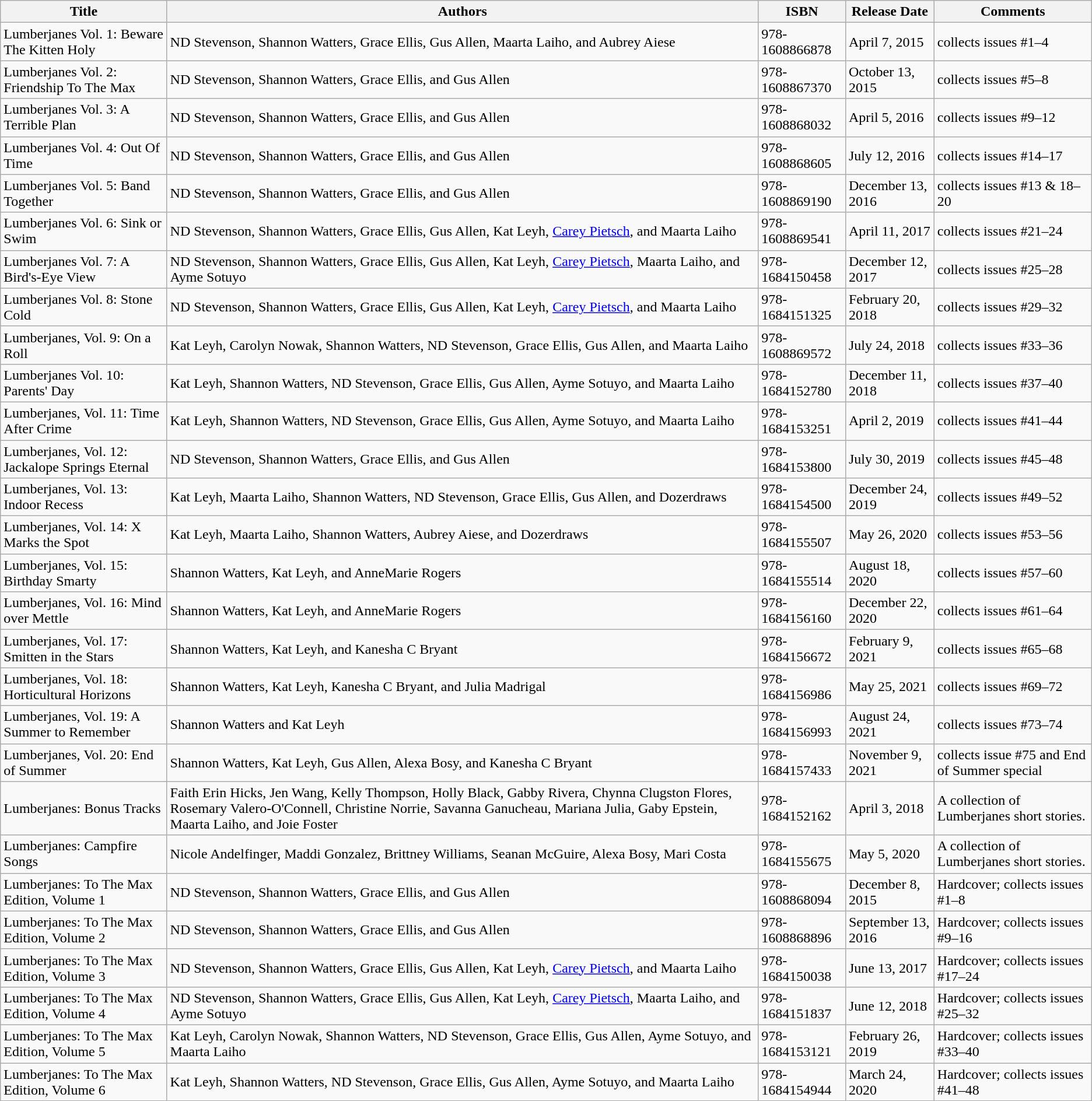<table class="wikitable">
<tr>
<th>Title</th>
<th>Authors</th>
<th>ISBN</th>
<th>Release Date</th>
<th>Comments</th>
</tr>
<tr>
<td>Lumberjanes Vol. 1: Beware The Kitten Holy</td>
<td>ND Stevenson, Shannon Watters, Grace Ellis, Gus Allen, Maarta Laiho, and Aubrey Aiese</td>
<td>978-1608866878</td>
<td>April 7, 2015</td>
<td>collects issues #1–4</td>
</tr>
<tr>
<td>Lumberjanes Vol. 2: Friendship To The Max</td>
<td>ND Stevenson, Shannon Watters, Grace Ellis, and Gus Allen</td>
<td>978-1608867370</td>
<td>October 13, 2015</td>
<td>collects issues #5–8</td>
</tr>
<tr>
<td>Lumberjanes Vol. 3: A Terrible Plan</td>
<td>ND Stevenson, Shannon Watters, Grace Ellis, and Gus Allen</td>
<td>978-1608868032</td>
<td>April 5, 2016</td>
<td>collects issues #9–12</td>
</tr>
<tr>
<td>Lumberjanes Vol. 4: Out Of Time</td>
<td>ND Stevenson, Shannon Watters, Grace Ellis, and Gus Allen</td>
<td>978-1608868605</td>
<td>July 12, 2016</td>
<td>collects issues #14–17</td>
</tr>
<tr>
<td>Lumberjanes Vol. 5: Band Together</td>
<td>ND Stevenson, Shannon Watters, Grace Ellis, and Gus Allen</td>
<td>978-1608869190</td>
<td>December 13, 2016</td>
<td>collects issues #13 & 18–20</td>
</tr>
<tr>
<td>Lumberjanes Vol. 6: Sink or Swim</td>
<td>ND Stevenson, Shannon Watters, Grace Ellis, Gus Allen, Kat Leyh, <a href='#'>Carey Pietsch</a>, and Maarta Laiho</td>
<td>978-1608869541</td>
<td>April 11, 2017</td>
<td>collects issues #21–24</td>
</tr>
<tr>
<td>Lumberjanes Vol. 7: A Bird's-Eye View</td>
<td>ND Stevenson, Shannon Watters, Grace Ellis, Gus Allen, Kat Leyh, <a href='#'>Carey Pietsch</a>, Maarta Laiho, and Ayme Sotuyo</td>
<td>978-1684150458</td>
<td>December 12, 2017</td>
<td>collects issues #25–28</td>
</tr>
<tr>
<td>Lumberjanes Vol. 8: Stone Cold</td>
<td>ND Stevenson, Shannon Watters, Grace Ellis, Gus Allen, Kat Leyh, <a href='#'>Carey Pietsch</a>, and Maarta Laiho</td>
<td>978-1684151325</td>
<td>February 20, 2018</td>
<td>collects issues #29–32</td>
</tr>
<tr>
<td>Lumberjanes, Vol. 9: On a Roll</td>
<td>Kat Leyh, Carolyn Nowak, Shannon Watters, ND Stevenson, Grace Ellis, Gus Allen, and Maarta Laiho</td>
<td>978-1608869572</td>
<td>July 24, 2018</td>
<td>collects issues #33–36</td>
</tr>
<tr>
<td>Lumberjanes Vol. 10: Parents' Day</td>
<td>Kat Leyh, Shannon Watters, ND Stevenson, Grace Ellis, Gus Allen, Ayme Sotuyo, and Maarta Laiho</td>
<td>978-1684152780</td>
<td>December 11, 2018</td>
<td>collects issues #37–40</td>
</tr>
<tr>
<td>Lumberjanes, Vol. 11: Time After Crime</td>
<td>Kat Leyh, Shannon Watters, ND Stevenson, Grace Ellis, Gus Allen, Ayme Sotuyo, and Maarta Laiho</td>
<td>978-1684153251</td>
<td>April 2, 2019</td>
<td>collects issues #41–44</td>
</tr>
<tr>
<td>Lumberjanes, Vol. 12: Jackalope Springs Eternal</td>
<td>ND Stevenson, Shannon Watters, Grace Ellis, and Gus Allen</td>
<td>978-1684153800</td>
<td>July 30, 2019</td>
<td>collects issues #45–48</td>
</tr>
<tr>
<td>Lumberjanes, Vol. 13: Indoor Recess</td>
<td>Kat Leyh, Maarta Laiho, Shannon Watters, ND Stevenson, Grace Ellis, Gus Allen, and Dozerdraws</td>
<td>978-1684154500</td>
<td>December 24, 2019</td>
<td>collects issues #49–52</td>
</tr>
<tr>
<td>Lumberjanes, Vol. 14: X Marks the Spot</td>
<td>Kat Leyh, Maarta Laiho, Shannon Watters, Aubrey Aiese, and Dozerdraws</td>
<td>978-1684155507</td>
<td>May 26, 2020</td>
<td>collects issues #53–56</td>
</tr>
<tr>
<td>Lumberjanes, Vol. 15: Birthday Smarty</td>
<td>Shannon Watters, Kat Leyh, and AnneMarie Rogers</td>
<td>978-1684155514</td>
<td>August 18, 2020</td>
<td>collects issues #57–60</td>
</tr>
<tr>
<td>Lumberjanes, Vol. 16: Mind over Mettle</td>
<td>Shannon Watters, Kat Leyh, and AnneMarie Rogers</td>
<td>978-1684156160</td>
<td>December 22, 2020</td>
<td>collects issues #61–64</td>
</tr>
<tr>
<td>Lumberjanes, Vol. 17: Smitten in the Stars</td>
<td>Shannon Watters, Kat Leyh, and Kanesha C Bryant</td>
<td>978-1684156672</td>
<td>February 9, 2021</td>
<td>collects issues #65–68</td>
</tr>
<tr>
<td>Lumberjanes, Vol. 18: Horticultural Horizons</td>
<td>Shannon Watters, Kat Leyh, Kanesha C Bryant, and Julia Madrigal</td>
<td>978-1684156986</td>
<td>May 25, 2021</td>
<td>collects issues #69–72</td>
</tr>
<tr>
<td>Lumberjanes, Vol. 19: A Summer to Remember</td>
<td>Shannon Watters and Kat Leyh</td>
<td>978-1684156993</td>
<td>August 24, 2021</td>
<td>collects issues #73–74</td>
</tr>
<tr>
<td>Lumberjanes, Vol. 20: End of Summer</td>
<td>Shannon Watters, Kat Leyh, Gus Allen, Alexa Bosy, and Kanesha C Bryant</td>
<td>978-1684157433</td>
<td>November 9, 2021</td>
<td>collects issue #75 and End of Summer special</td>
</tr>
<tr>
<td>Lumberjanes: Bonus Tracks</td>
<td>Faith Erin Hicks, Jen Wang, Kelly Thompson, Holly Black, Gabby Rivera, Chynna Clugston Flores, Rosemary Valero-O'Connell, Christine Norrie, Savanna Ganucheau, Mariana Julia, Gaby Epstein, Maarta Laiho, and Joie Foster</td>
<td>978-1684152162</td>
<td>April 3, 2018</td>
<td>A collection of Lumberjanes short stories.</td>
</tr>
<tr>
<td>Lumberjanes: Campfire Songs</td>
<td>Nicole Andelfinger, Maddi Gonzalez, Brittney Williams, Seanan McGuire, Alexa Bosy, Mari Costa</td>
<td>978-1684155675</td>
<td>May 5, 2020</td>
<td>A collection of Lumberjanes short stories.</td>
</tr>
<tr>
<td>Lumberjanes: To The Max Edition, Volume 1</td>
<td>ND Stevenson, Shannon Watters, Grace Ellis, and Gus Allen</td>
<td>978-1608868094</td>
<td>December 8, 2015</td>
<td>Hardcover; collects issues #1–8</td>
</tr>
<tr>
<td>Lumberjanes: To The Max Edition, Volume 2</td>
<td>ND Stevenson, Shannon Watters, Grace Ellis, and Gus Allen</td>
<td>978-1608868896</td>
<td>September 13, 2016</td>
<td>Hardcover; collects issues #9–16</td>
</tr>
<tr>
<td>Lumberjanes: To The Max Edition, Volume 3</td>
<td>ND Stevenson, Shannon Watters, Grace Ellis, Gus Allen, Kat Leyh, <a href='#'>Carey Pietsch</a>, and Maarta Laiho</td>
<td>978-1684150038</td>
<td>June 13, 2017</td>
<td>Hardcover; collects issues #17–24</td>
</tr>
<tr>
<td>Lumberjanes: To The Max Edition, Volume 4</td>
<td>ND Stevenson, Shannon Watters, Grace Ellis, Gus Allen, Kat Leyh, <a href='#'>Carey Pietsch</a>, Maarta Laiho, and Ayme Sotuyo</td>
<td>978-1684151837</td>
<td>June 12, 2018</td>
<td>Hardcover; collects issues #25–32</td>
</tr>
<tr>
<td>Lumberjanes: To The Max Edition, Volume 5</td>
<td>Kat Leyh, Carolyn Nowak, Shannon Watters, ND Stevenson, Grace Ellis, Gus Allen, Ayme Sotuyo, and Maarta Laiho</td>
<td>978-1684153121</td>
<td>February 26, 2019</td>
<td>Hardcover; collects issues #33–40</td>
</tr>
<tr>
<td>Lumberjanes: To The Max Edition, Volume 6</td>
<td>Kat Leyh, Shannon Watters, ND Stevenson, Grace Ellis, Gus Allen, Ayme Sotuyo, and Maarta Laiho</td>
<td>978-1684154944</td>
<td>March 24, 2020</td>
<td>Hardcover; collects issues #41–48</td>
</tr>
</table>
